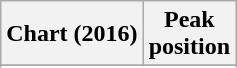<table class="wikitable sortable plainrowheaders" style="text-align:center">
<tr>
<th scope="col">Chart (2016)</th>
<th scope="col">Peak<br> position</th>
</tr>
<tr>
</tr>
<tr>
</tr>
<tr>
</tr>
<tr>
</tr>
<tr>
</tr>
</table>
